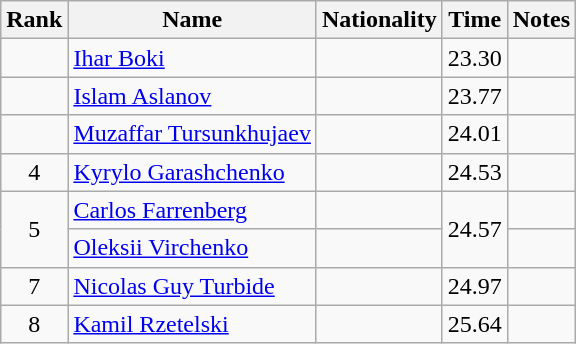<table class="wikitable sortable" style="text-align:center">
<tr>
<th>Rank</th>
<th>Name</th>
<th>Nationality</th>
<th>Time</th>
<th>Notes</th>
</tr>
<tr>
<td></td>
<td align=left><a href='#'>Ihar Boki</a></td>
<td align=left></td>
<td>23.30</td>
<td></td>
</tr>
<tr>
<td></td>
<td align=left><a href='#'>Islam Aslanov</a></td>
<td align=left></td>
<td>23.77</td>
<td></td>
</tr>
<tr>
<td></td>
<td align=left><a href='#'>Muzaffar Tursunkhujaev</a></td>
<td align=left></td>
<td>24.01</td>
<td></td>
</tr>
<tr>
<td>4</td>
<td align=left><a href='#'>Kyrylo Garashchenko</a></td>
<td align=left></td>
<td>24.53</td>
<td></td>
</tr>
<tr>
<td rowspan=2>5</td>
<td align=left><a href='#'>Carlos Farrenberg</a></td>
<td align=left></td>
<td rowspan=2>24.57</td>
<td></td>
</tr>
<tr>
<td align=left><a href='#'>Oleksii Virchenko</a></td>
<td align=left></td>
<td></td>
</tr>
<tr>
<td>7</td>
<td align=left><a href='#'>Nicolas Guy Turbide</a></td>
<td align=left></td>
<td>24.97</td>
<td></td>
</tr>
<tr>
<td>8</td>
<td align=left><a href='#'>Kamil Rzetelski</a></td>
<td align=left></td>
<td>25.64</td>
<td></td>
</tr>
</table>
